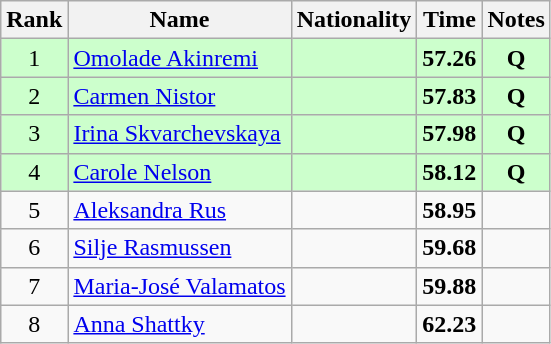<table class="wikitable sortable" style="text-align:center">
<tr>
<th>Rank</th>
<th>Name</th>
<th>Nationality</th>
<th>Time</th>
<th>Notes</th>
</tr>
<tr bgcolor=ccffcc>
<td>1</td>
<td align=left><a href='#'>Omolade Akinremi</a></td>
<td align=left></td>
<td><strong>57.26</strong></td>
<td><strong>Q</strong></td>
</tr>
<tr bgcolor=ccffcc>
<td>2</td>
<td align=left><a href='#'>Carmen Nistor</a></td>
<td align=left></td>
<td><strong>57.83</strong></td>
<td><strong>Q</strong></td>
</tr>
<tr bgcolor=ccffcc>
<td>3</td>
<td align=left><a href='#'>Irina Skvarchevskaya</a></td>
<td align=left></td>
<td><strong>57.98</strong></td>
<td><strong>Q</strong></td>
</tr>
<tr bgcolor=ccffcc>
<td>4</td>
<td align=left><a href='#'>Carole Nelson</a></td>
<td align=left></td>
<td><strong>58.12</strong></td>
<td><strong>Q</strong></td>
</tr>
<tr>
<td>5</td>
<td align=left><a href='#'>Aleksandra Rus</a></td>
<td align=left></td>
<td><strong>58.95</strong></td>
<td></td>
</tr>
<tr>
<td>6</td>
<td align=left><a href='#'>Silje Rasmussen</a></td>
<td align=left></td>
<td><strong>59.68</strong></td>
<td></td>
</tr>
<tr>
<td>7</td>
<td align=left><a href='#'>Maria-José Valamatos</a></td>
<td align=left></td>
<td><strong>59.88</strong></td>
<td></td>
</tr>
<tr>
<td>8</td>
<td align=left><a href='#'>Anna Shattky</a></td>
<td align=left></td>
<td><strong>62.23</strong></td>
<td></td>
</tr>
</table>
